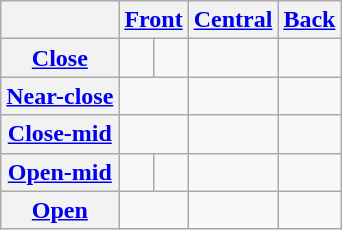<table class="wikitable" style=text-align:center>
<tr>
<th></th>
<th colspan="2"><a href='#'>Front</a></th>
<th><a href='#'>Central</a></th>
<th><a href='#'>Back</a></th>
</tr>
<tr>
<th><a href='#'>Close</a></th>
<td></td>
<td></td>
<td></td>
<td></td>
</tr>
<tr>
<th><a href='#'>Near-close</a></th>
<td colspan="2"></td>
<td></td>
<td></td>
</tr>
<tr>
<th><a href='#'>Close-mid</a></th>
<td colspan="2"></td>
<td></td>
<td></td>
</tr>
<tr>
<th><a href='#'>Open-mid</a></th>
<td></td>
<td></td>
<td></td>
<td></td>
</tr>
<tr>
<th><a href='#'>Open</a></th>
<td colspan="2"></td>
<td></td>
<td></td>
</tr>
</table>
